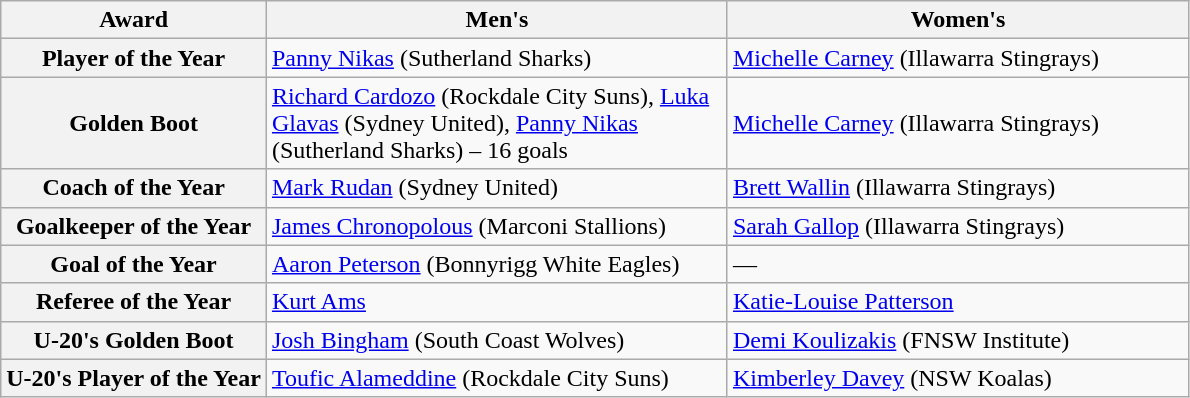<table class="wikitable">
<tr>
<th>Award</th>
<th width=300>Men's</th>
<th width=300>Women's</th>
</tr>
<tr>
<th>Player of the Year</th>
<td><a href='#'>Panny Nikas</a> (Sutherland Sharks)</td>
<td><a href='#'>Michelle Carney</a> (Illawarra Stingrays)</td>
</tr>
<tr>
<th>Golden Boot</th>
<td><a href='#'>Richard Cardozo</a> (Rockdale City Suns), <a href='#'>Luka Glavas</a> (Sydney United), <a href='#'>Panny Nikas</a> (Sutherland Sharks) – 16 goals</td>
<td><a href='#'>Michelle Carney</a> (Illawarra Stingrays)</td>
</tr>
<tr>
<th>Coach of the Year</th>
<td><a href='#'>Mark Rudan</a> (Sydney United)</td>
<td><a href='#'>Brett Wallin</a> (Illawarra Stingrays)</td>
</tr>
<tr>
<th>Goalkeeper of the Year</th>
<td><a href='#'>James Chronopolous</a> (Marconi Stallions)</td>
<td><a href='#'>Sarah Gallop</a> (Illawarra Stingrays)</td>
</tr>
<tr>
<th>Goal of the Year</th>
<td><a href='#'>Aaron Peterson</a> (Bonnyrigg White Eagles)</td>
<td>—</td>
</tr>
<tr>
<th>Referee of the Year</th>
<td><a href='#'>Kurt Ams</a></td>
<td><a href='#'>Katie-Louise Patterson</a></td>
</tr>
<tr>
<th>U-20's Golden Boot</th>
<td><a href='#'>Josh Bingham</a> (South Coast Wolves)</td>
<td><a href='#'>Demi Koulizakis</a> (FNSW Institute)</td>
</tr>
<tr>
<th>U-20's Player of the Year</th>
<td><a href='#'>Toufic Alameddine</a> (Rockdale City Suns)</td>
<td><a href='#'>Kimberley Davey</a> (NSW Koalas)</td>
</tr>
</table>
